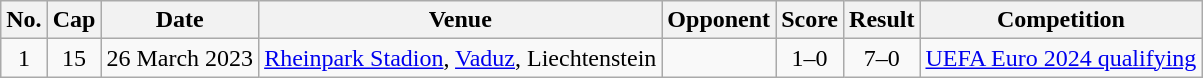<table class="wikitable">
<tr>
<th>No.</th>
<th>Cap</th>
<th>Date</th>
<th>Venue</th>
<th>Opponent</th>
<th>Score</th>
<th>Result</th>
<th>Competition</th>
</tr>
<tr>
<td align=center>1</td>
<td align=center>15</td>
<td>26 March 2023</td>
<td><a href='#'>Rheinpark Stadion</a>, <a href='#'>Vaduz</a>, Liechtenstein</td>
<td></td>
<td align=center>1–0</td>
<td style="text-align:center">7–0</td>
<td><a href='#'>UEFA Euro 2024 qualifying</a></td>
</tr>
</table>
